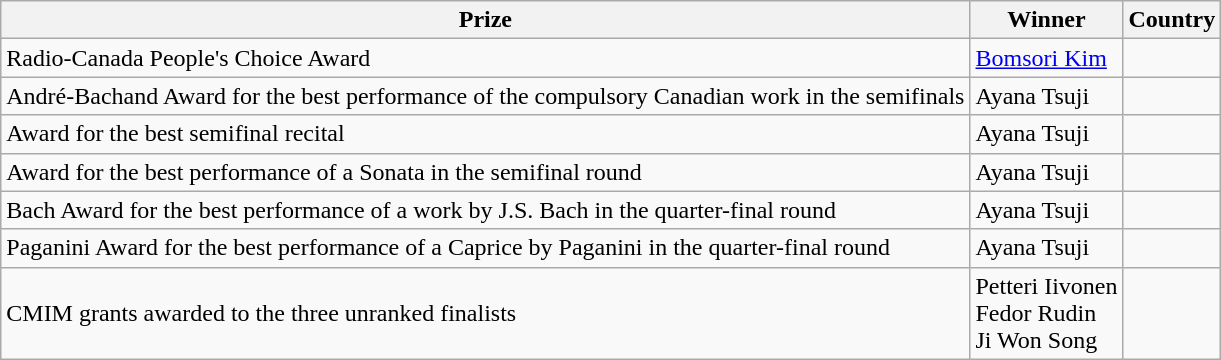<table class="wikitable">
<tr>
<th>Prize</th>
<th>Winner</th>
<th>Country</th>
</tr>
<tr>
<td>Radio-Canada People's Choice Award</td>
<td><a href='#'>Bomsori Kim</a></td>
<td></td>
</tr>
<tr>
<td>André-Bachand Award for the best performance of the compulsory Canadian work in the semifinals</td>
<td>Ayana Tsuji</td>
<td></td>
</tr>
<tr>
<td>Award for the best semifinal recital</td>
<td>Ayana Tsuji</td>
<td></td>
</tr>
<tr>
<td>Award for the best performance of a Sonata in the semifinal round</td>
<td>Ayana Tsuji</td>
<td></td>
</tr>
<tr>
<td>Bach Award for the best performance of a work by J.S. Bach in the quarter-final round</td>
<td>Ayana Tsuji</td>
<td></td>
</tr>
<tr>
<td>Paganini Award for the best performance of a Caprice by Paganini in the quarter-final round</td>
<td>Ayana Tsuji</td>
<td></td>
</tr>
<tr>
<td>CMIM grants awarded to the three unranked finalists</td>
<td>Petteri Iivonen<br>Fedor Rudin<br>Ji Won Song</td>
<td><br><br></td>
</tr>
</table>
